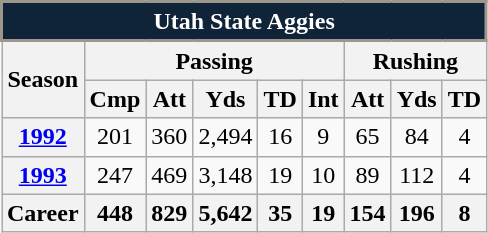<table class=wikitable style="text-align:center;">
<tr>
<th colspan="12" style="background: #0F2439; border: 2px solid #9D968D; color:white;">Utah State Aggies</th>
</tr>
<tr>
<th rowspan="2">Season</th>
<th colspan="5">Passing</th>
<th colspan="3">Rushing</th>
</tr>
<tr>
<th>Cmp</th>
<th>Att</th>
<th>Yds</th>
<th>TD</th>
<th>Int</th>
<th>Att</th>
<th>Yds</th>
<th>TD</th>
</tr>
<tr>
<th><a href='#'>1992</a></th>
<td>201</td>
<td>360</td>
<td>2,494</td>
<td>16</td>
<td>9</td>
<td>65</td>
<td>84</td>
<td>4</td>
</tr>
<tr>
<th><a href='#'>1993</a></th>
<td>247</td>
<td>469</td>
<td>3,148</td>
<td>19</td>
<td>10</td>
<td>89</td>
<td>112</td>
<td>4</td>
</tr>
<tr>
<th>Career</th>
<th>448</th>
<th>829</th>
<th>5,642</th>
<th>35</th>
<th>19</th>
<th>154</th>
<th>196</th>
<th>8</th>
</tr>
</table>
